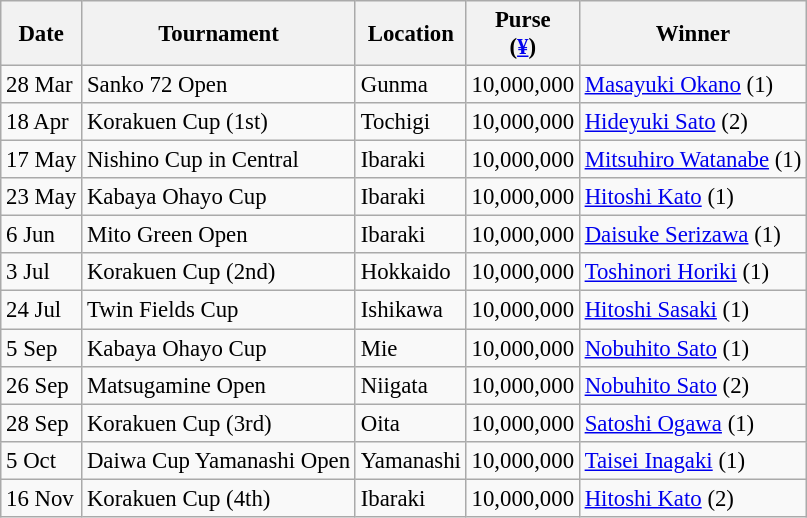<table class="wikitable" style="font-size:95%">
<tr>
<th>Date</th>
<th>Tournament</th>
<th>Location</th>
<th>Purse<br>(<a href='#'>¥</a>)</th>
<th>Winner</th>
</tr>
<tr>
<td>28 Mar</td>
<td>Sanko 72 Open</td>
<td>Gunma</td>
<td align=right>10,000,000</td>
<td> <a href='#'>Masayuki Okano</a> (1)</td>
</tr>
<tr>
<td>18 Apr</td>
<td>Korakuen Cup (1st)</td>
<td>Tochigi</td>
<td align=right>10,000,000</td>
<td> <a href='#'>Hideyuki Sato</a> (2)</td>
</tr>
<tr>
<td>17 May</td>
<td>Nishino Cup in Central</td>
<td>Ibaraki</td>
<td align=right>10,000,000</td>
<td> <a href='#'>Mitsuhiro Watanabe</a> (1)</td>
</tr>
<tr>
<td>23 May</td>
<td>Kabaya Ohayo Cup</td>
<td>Ibaraki</td>
<td align=right>10,000,000</td>
<td> <a href='#'>Hitoshi Kato</a> (1)</td>
</tr>
<tr>
<td>6 Jun</td>
<td>Mito Green Open</td>
<td>Ibaraki</td>
<td align=right>10,000,000</td>
<td> <a href='#'>Daisuke Serizawa</a> (1)</td>
</tr>
<tr>
<td>3 Jul</td>
<td>Korakuen Cup (2nd)</td>
<td>Hokkaido</td>
<td align=right>10,000,000</td>
<td> <a href='#'>Toshinori Horiki</a> (1)</td>
</tr>
<tr>
<td>24 Jul</td>
<td>Twin Fields Cup</td>
<td>Ishikawa</td>
<td align=right>10,000,000</td>
<td> <a href='#'>Hitoshi Sasaki</a> (1)</td>
</tr>
<tr>
<td>5 Sep</td>
<td>Kabaya Ohayo Cup</td>
<td>Mie</td>
<td align=right>10,000,000</td>
<td> <a href='#'>Nobuhito Sato</a> (1)</td>
</tr>
<tr>
<td>26 Sep</td>
<td>Matsugamine Open</td>
<td>Niigata</td>
<td align=right>10,000,000</td>
<td> <a href='#'>Nobuhito Sato</a> (2)</td>
</tr>
<tr>
<td>28 Sep</td>
<td>Korakuen Cup (3rd)</td>
<td>Oita</td>
<td align=right>10,000,000</td>
<td> <a href='#'>Satoshi Ogawa</a> (1)</td>
</tr>
<tr>
<td>5 Oct</td>
<td>Daiwa Cup Yamanashi Open</td>
<td>Yamanashi</td>
<td align=right>10,000,000</td>
<td> <a href='#'>Taisei Inagaki</a> (1)</td>
</tr>
<tr>
<td>16 Nov</td>
<td>Korakuen Cup (4th)</td>
<td>Ibaraki</td>
<td align=right>10,000,000</td>
<td> <a href='#'>Hitoshi Kato</a> (2)</td>
</tr>
</table>
